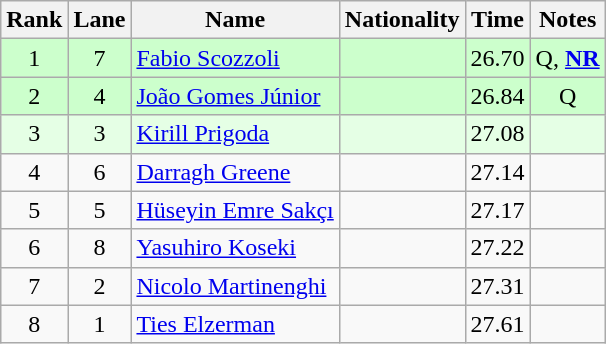<table class="wikitable sortable" style="text-align:center">
<tr>
<th>Rank</th>
<th>Lane</th>
<th>Name</th>
<th>Nationality</th>
<th>Time</th>
<th>Notes</th>
</tr>
<tr bgcolor=ccffcc>
<td>1</td>
<td>7</td>
<td align=left><a href='#'>Fabio Scozzoli</a></td>
<td align=left></td>
<td>26.70</td>
<td>Q, <strong><a href='#'>NR</a></strong></td>
</tr>
<tr bgcolor=ccffcc>
<td>2</td>
<td>4</td>
<td align=left><a href='#'>João Gomes Júnior</a></td>
<td align=left></td>
<td>26.84</td>
<td>Q</td>
</tr>
<tr bgcolor=e5ffe5>
<td>3</td>
<td>3</td>
<td align=left><a href='#'>Kirill Prigoda</a></td>
<td align=left></td>
<td>27.08</td>
<td></td>
</tr>
<tr>
<td>4</td>
<td>6</td>
<td align=left><a href='#'>Darragh Greene</a></td>
<td align=left></td>
<td>27.14</td>
<td></td>
</tr>
<tr>
<td>5</td>
<td>5</td>
<td align=left><a href='#'>Hüseyin Emre Sakçı</a></td>
<td align=left></td>
<td>27.17</td>
<td></td>
</tr>
<tr>
<td>6</td>
<td>8</td>
<td align=left><a href='#'>Yasuhiro Koseki</a></td>
<td align=left></td>
<td>27.22</td>
<td></td>
</tr>
<tr>
<td>7</td>
<td>2</td>
<td align=left><a href='#'>Nicolo Martinenghi</a></td>
<td align=left></td>
<td>27.31</td>
<td></td>
</tr>
<tr>
<td>8</td>
<td>1</td>
<td align=left><a href='#'>Ties Elzerman</a></td>
<td align=left></td>
<td>27.61</td>
<td></td>
</tr>
</table>
